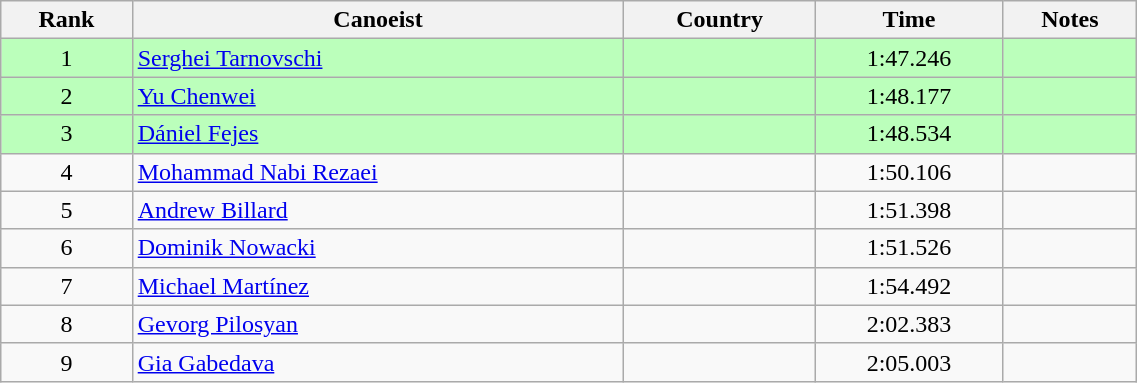<table class="wikitable" style="text-align:center;width: 60%">
<tr>
<th>Rank</th>
<th>Canoeist</th>
<th>Country</th>
<th>Time</th>
<th>Notes</th>
</tr>
<tr bgcolor=bbffbb>
<td>1</td>
<td align="left"><a href='#'>Serghei Tarnovschi</a></td>
<td align="left"></td>
<td>1:47.246</td>
<td></td>
</tr>
<tr bgcolor=bbffbb>
<td>2</td>
<td align="left"><a href='#'>Yu Chenwei</a></td>
<td align="left"></td>
<td>1:48.177</td>
<td></td>
</tr>
<tr bgcolor=bbffbb>
<td>3</td>
<td align="left"><a href='#'>Dániel Fejes</a></td>
<td align="left"></td>
<td>1:48.534</td>
<td></td>
</tr>
<tr>
<td>4</td>
<td align="left"><a href='#'>Mohammad Nabi Rezaei</a></td>
<td align="left"></td>
<td>1:50.106</td>
<td></td>
</tr>
<tr>
<td>5</td>
<td align="left"><a href='#'>Andrew Billard</a></td>
<td align="left"></td>
<td>1:51.398</td>
<td></td>
</tr>
<tr>
<td>6</td>
<td align="left"><a href='#'>Dominik Nowacki</a></td>
<td align="left"></td>
<td>1:51.526</td>
<td></td>
</tr>
<tr>
<td>7</td>
<td align="left"><a href='#'>Michael Martínez</a></td>
<td align="left"></td>
<td>1:54.492</td>
<td></td>
</tr>
<tr>
<td>8</td>
<td align="left"><a href='#'>Gevorg Pilosyan</a></td>
<td align="left"></td>
<td>2:02.383</td>
<td></td>
</tr>
<tr>
<td>9</td>
<td align="left"><a href='#'>Gia Gabedava</a></td>
<td align="left"></td>
<td>2:05.003</td>
<td></td>
</tr>
</table>
